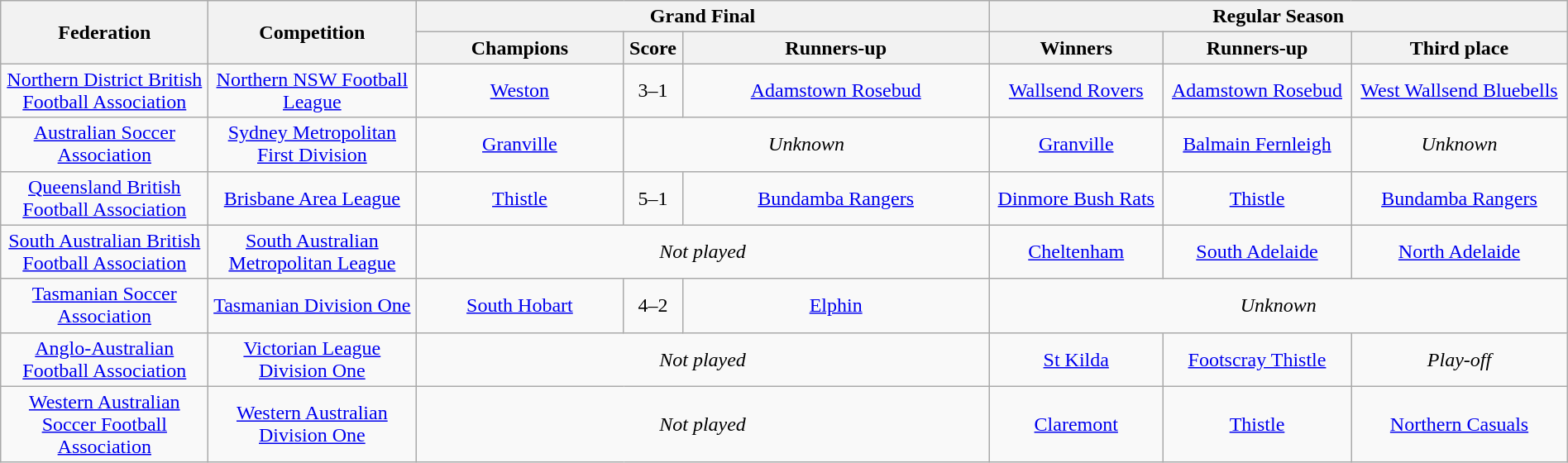<table class="wikitable" width="100%">
<tr>
<th rowspan="2" style="width:10em">Federation</th>
<th rowspan="2" style="width:10em">Competition</th>
<th colspan="3" scope="col">Grand Final</th>
<th colspan="3">Regular Season</th>
</tr>
<tr>
<th style="width:10em">Champions</th>
<th>Score</th>
<th style="width:15em">Runners-up</th>
<th>Winners</th>
<th>Runners-up</th>
<th>Third place</th>
</tr>
<tr>
<td align="center"><a href='#'>Northern District British Football Association</a></td>
<td align="center"><a href='#'>Northern NSW Football League</a></td>
<td align="center"><a href='#'>Weston</a></td>
<td align="center">3–1</td>
<td align="center"><a href='#'>Adamstown Rosebud</a></td>
<td align="center"><a href='#'>Wallsend Rovers</a></td>
<td align="center"><a href='#'>Adamstown Rosebud</a></td>
<td align="center"><a href='#'>West Wallsend Bluebells</a></td>
</tr>
<tr>
<td align="center"><a href='#'>Australian Soccer Association</a></td>
<td align="center"><a href='#'>Sydney Metropolitan First Division</a></td>
<td align="center"><a href='#'>Granville</a></td>
<td colspan="2" align="center"><em>Unknown</em></td>
<td align="center"><a href='#'>Granville</a></td>
<td align="center"><a href='#'>Balmain Fernleigh</a></td>
<td align="center"><em>Unknown</em></td>
</tr>
<tr>
<td align="center"><a href='#'>Queensland British Football Association</a></td>
<td align="center"><a href='#'>Brisbane Area League</a></td>
<td align="center"><a href='#'>Thistle</a></td>
<td align="center">5–1</td>
<td align="center"><a href='#'>Bundamba Rangers</a></td>
<td align="center"><a href='#'>Dinmore Bush Rats</a></td>
<td align="center"><a href='#'>Thistle</a></td>
<td align="center"><a href='#'>Bundamba Rangers</a></td>
</tr>
<tr>
<td align="center"><a href='#'>South Australian British Football Association</a></td>
<td align="center"><a href='#'>South Australian Metropolitan League</a></td>
<td colspan="3" align="center"><em>Not played</em></td>
<td align="center"><a href='#'>Cheltenham</a></td>
<td align="center"><a href='#'>South Adelaide</a></td>
<td align="center"><a href='#'>North Adelaide</a></td>
</tr>
<tr>
<td align="center"><a href='#'>Tasmanian Soccer Association</a></td>
<td align="center"><a href='#'>Tasmanian Division One</a></td>
<td align="center"><a href='#'>South Hobart</a></td>
<td align="center">4–2</td>
<td align="center"><a href='#'>Elphin</a></td>
<td colspan="3" align="center"><em>Unknown</em></td>
</tr>
<tr>
<td align="center"><a href='#'>Anglo-Australian Football Association</a></td>
<td align="center"><a href='#'>Victorian League Division One</a></td>
<td colspan="3" align="center"><em>Not played</em></td>
<td align="center"><a href='#'>St Kilda</a></td>
<td align="center"><a href='#'>Footscray Thistle</a></td>
<td align="center"><em>Play-off</em></td>
</tr>
<tr>
<td align="center"><a href='#'>Western Australian Soccer Football Association</a></td>
<td align="center"><a href='#'>Western Australian Division One</a></td>
<td colspan="3" align="center"><em>Not played</em></td>
<td align="center"><a href='#'>Claremont</a></td>
<td align="center"><a href='#'>Thistle</a></td>
<td align="center"><a href='#'>Northern Casuals</a></td>
</tr>
</table>
